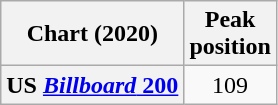<table class="wikitable sortable plainrowheaders" style="text-align:center">
<tr>
<th scope="col">Chart (2020)</th>
<th scope="col">Peak<br>position</th>
</tr>
<tr>
<th scope="row">US <a href='#'><em>Billboard</em> 200</a></th>
<td>109</td>
</tr>
</table>
